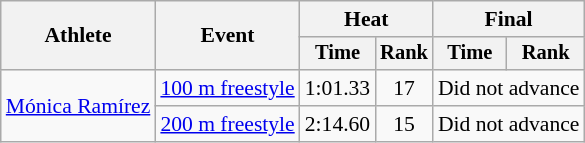<table class=wikitable style="font-size:90%">
<tr>
<th rowspan="2">Athlete</th>
<th rowspan="2">Event</th>
<th colspan="2">Heat</th>
<th colspan="2">Final</th>
</tr>
<tr style="font-size:95%">
<th>Time</th>
<th>Rank</th>
<th>Time</th>
<th>Rank</th>
</tr>
<tr align=center>
<td align=left rowspan=2><a href='#'>Mónica Ramírez</a></td>
<td align=left><a href='#'>100 m freestyle</a></td>
<td>1:01.33</td>
<td>17</td>
<td colspan=2>Did not advance</td>
</tr>
<tr align=center>
<td align=left><a href='#'>200 m freestyle</a></td>
<td>2:14.60</td>
<td>15</td>
<td colspan=2>Did not advance</td>
</tr>
</table>
